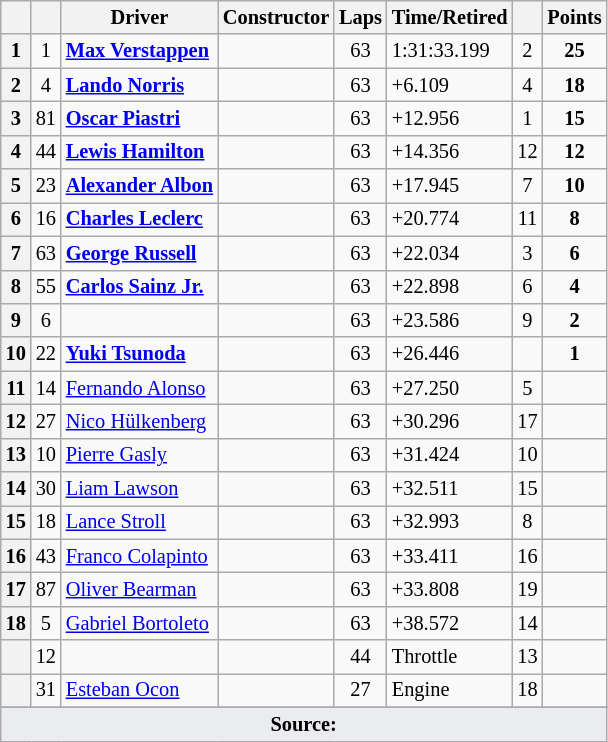<table class="wikitable sortable" style="font-size: 85%;">
<tr>
<th scope="col"></th>
<th scope="col"></th>
<th scope="col">Driver</th>
<th scope="col">Constructor</th>
<th scope="col" class="unsortable">Laps</th>
<th scope="col" class="unsortable">Time/Retired</th>
<th scope="col"></th>
<th scope="col">Points</th>
</tr>
<tr>
<th scope="row">1</th>
<td align="center">1</td>
<td data-sort-value="ver"> <strong><a href='#'>Max Verstappen</a></strong></td>
<td></td>
<td align="center">63</td>
<td>1:31:33.199</td>
<td align="center">2</td>
<td align="center"><strong>25</strong></td>
</tr>
<tr>
<th scope="row">2</th>
<td align="center">4</td>
<td data-sort-value="nor"> <strong><a href='#'>Lando Norris</a></strong></td>
<td></td>
<td align="center">63</td>
<td>+6.109</td>
<td align="center">4</td>
<td align="center"><strong>18</strong></td>
</tr>
<tr>
<th scope="row">3</th>
<td align="center">81</td>
<td data-sort-value="Pia"> <strong><a href='#'>Oscar Piastri</a></strong></td>
<td></td>
<td align="center">63</td>
<td>+12.956</td>
<td align="center">1</td>
<td align="center"><strong>15</strong></td>
</tr>
<tr>
<th scope="row">4</th>
<td align="center">44</td>
<td data-sort-value="ham"> <strong><a href='#'>Lewis Hamilton</a></strong></td>
<td></td>
<td align="center">63</td>
<td>+14.356</td>
<td align="center">12</td>
<td align="center"><strong>12</strong></td>
</tr>
<tr>
<th scope="row">5</th>
<td align="center">23</td>
<td data-sort-value="alb"> <strong><a href='#'>Alexander Albon</a></strong></td>
<td></td>
<td align="center">63</td>
<td>+17.945</td>
<td align="center">7</td>
<td align="center"><strong>10</strong></td>
</tr>
<tr>
<th scope="row">6</th>
<td align="center">16</td>
<td data-sort-value="lec"> <strong><a href='#'>Charles Leclerc</a></strong></td>
<td></td>
<td align="center">63</td>
<td>+20.774</td>
<td align="center">11</td>
<td align="center"><strong>8</strong></td>
</tr>
<tr>
<th scope="row">7</th>
<td align="center">63</td>
<td data-sort-value="rus"> <strong><a href='#'>George Russell</a></strong></td>
<td></td>
<td align="center">63</td>
<td>+22.034</td>
<td align="center">3</td>
<td align="center"><strong>6</strong></td>
</tr>
<tr>
<th scope="row">8</th>
<td align="center">55</td>
<td data-sort-value="sai"> <strong><a href='#'>Carlos Sainz Jr.</a></strong></td>
<td></td>
<td align="center">63</td>
<td>+22.898</td>
<td align="center">6</td>
<td align="center"><strong>4</strong></td>
</tr>
<tr>
<th scope="row">9</th>
<td align="center">6</td>
<td data-sort-value="had"></td>
<td></td>
<td align="center">63</td>
<td>+23.586</td>
<td align="center">9</td>
<td align="center"><strong>2</strong></td>
</tr>
<tr>
<th scope="row">10</th>
<td align="center">22</td>
<td data-sort-value="tsu"> <strong><a href='#'>Yuki Tsunoda</a></strong></td>
<td></td>
<td align="center">63</td>
<td>+26.446</td>
<td align="center"></td>
<td align="center"><strong>1</strong></td>
</tr>
<tr>
<th scope="row">11</th>
<td align="center">14</td>
<td data-sort-value="alo"> <a href='#'>Fernando Alonso</a></td>
<td></td>
<td align="center">63</td>
<td>+27.250</td>
<td align="center">5</td>
<td align="center"></td>
</tr>
<tr>
<th scope="row">12</th>
<td align="center">27</td>
<td data-sort-value="hul"> <a href='#'>Nico Hülkenberg</a></td>
<td></td>
<td align="center">63</td>
<td>+30.296</td>
<td align="center">17</td>
<td align="center"></td>
</tr>
<tr>
<th scope="row">13</th>
<td align="center">10</td>
<td data-sort-value="gas"> <a href='#'>Pierre Gasly</a></td>
<td></td>
<td align="center">63</td>
<td>+31.424</td>
<td align="center">10</td>
<td align="center"></td>
</tr>
<tr>
<th scope="row">14</th>
<td align="center">30</td>
<td data-sort-value="law"> <a href='#'>Liam Lawson</a></td>
<td></td>
<td align="center">63</td>
<td>+32.511</td>
<td align="center">15</td>
<td align="center"></td>
</tr>
<tr>
<th scope="row">15</th>
<td align="center">18</td>
<td data-sort-value="str"> <a href='#'>Lance Stroll</a></td>
<td></td>
<td align="center">63</td>
<td>+32.993</td>
<td align="center">8</td>
<td align="center"></td>
</tr>
<tr>
<th scope="row">16</th>
<td align="center">43</td>
<td data-sort-value="col"> <a href='#'>Franco Colapinto</a></td>
<td></td>
<td align="center">63</td>
<td>+33.411</td>
<td align="center">16</td>
<td align="center"></td>
</tr>
<tr>
<th scope="row">17</th>
<td align="center">87</td>
<td data-sort-value="bea"> <a href='#'>Oliver Bearman</a></td>
<td></td>
<td align="center">63</td>
<td>+33.808</td>
<td align="center">19</td>
<td align="center"></td>
</tr>
<tr>
<th scope="row">18</th>
<td align="center">5</td>
<td data-sort-value="bor"> <a href='#'>Gabriel Bortoleto</a></td>
<td></td>
<td align="center">63</td>
<td>+38.572</td>
<td align="center">14</td>
<td align="center"></td>
</tr>
<tr>
<th scope="row" data-sort-value="19"></th>
<td align="center">12</td>
<td data-sort-value="ant"></td>
<td></td>
<td align="center">44</td>
<td>Throttle</td>
<td align="center">13</td>
<td align="center"></td>
</tr>
<tr>
<th scope="row" data-sort-value="20"></th>
<td align="center">31</td>
<td data-sort-value="oco"> <a href='#'>Esteban Ocon</a></td>
<td></td>
<td align="center">27</td>
<td>Engine</td>
<td align="center">18</td>
<td align="center"></td>
</tr>
<tr class="sortbottom">
</tr>
<tr>
<td colspan="8" style="background-color:#eaecf0;text-align:center"><strong>Source:</strong></td>
</tr>
</table>
